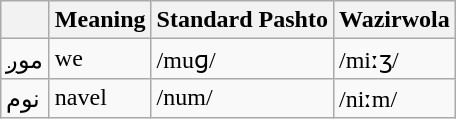<table class="wikitable">
<tr>
<th></th>
<th>Meaning</th>
<th>Standard Pashto</th>
<th>Wazirwola</th>
</tr>
<tr>
<td>موږ</td>
<td>we</td>
<td>/muɡ/</td>
<td>/miːʒ/</td>
</tr>
<tr>
<td>نوم</td>
<td>navel</td>
<td>/num/</td>
<td>/niːm/</td>
</tr>
</table>
